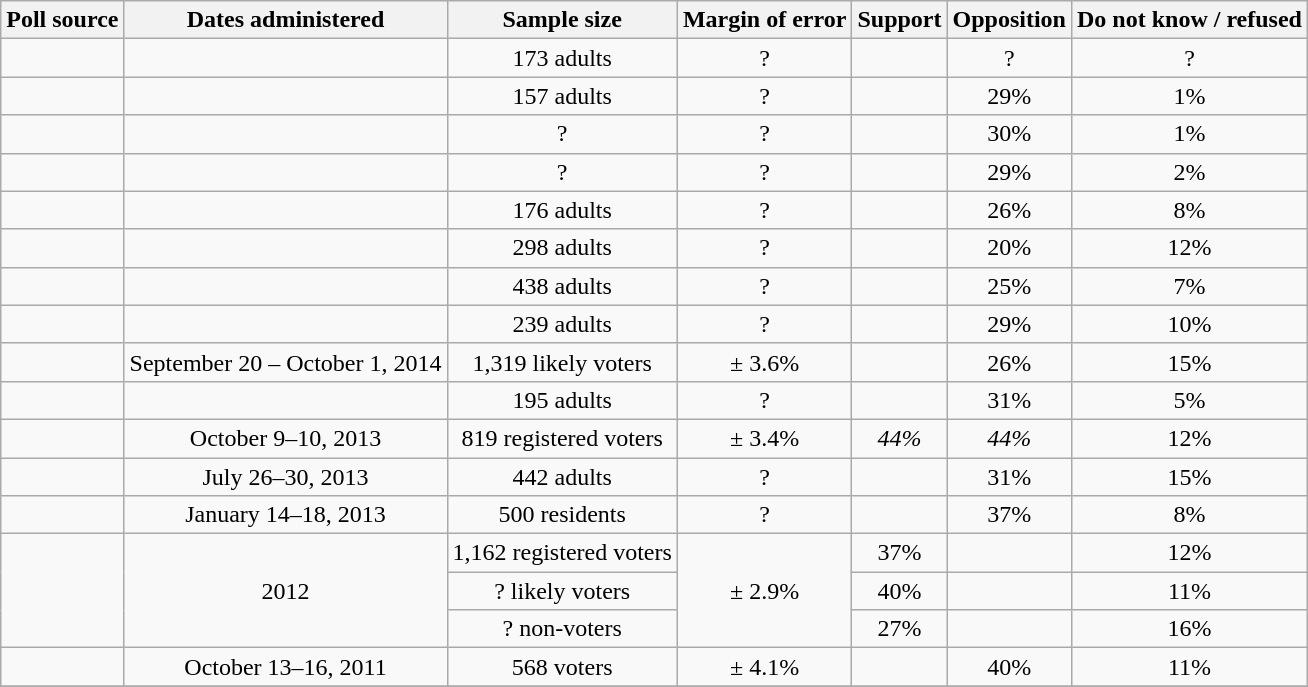<table class="wikitable" style="text-align: center">
<tr>
<th>Poll source</th>
<th>Dates administered</th>
<th>Sample size</th>
<th>Margin of error</th>
<th>Support</th>
<th>Opposition</th>
<th>Do not know / refused</th>
</tr>
<tr>
<td></td>
<td></td>
<td>173 adults</td>
<td>?</td>
<td></td>
<td>?</td>
<td>?</td>
</tr>
<tr>
<td></td>
<td></td>
<td>157 adults</td>
<td>?</td>
<td></td>
<td>29%</td>
<td>1%</td>
</tr>
<tr>
<td></td>
<td></td>
<td>?</td>
<td>?</td>
<td></td>
<td>30%</td>
<td>1%</td>
</tr>
<tr>
<td></td>
<td></td>
<td>?</td>
<td>?</td>
<td></td>
<td>29%</td>
<td>2%</td>
</tr>
<tr>
<td></td>
<td></td>
<td>176 adults</td>
<td>?</td>
<td></td>
<td>26%</td>
<td>8%</td>
</tr>
<tr>
<td></td>
<td></td>
<td>298 adults</td>
<td>?</td>
<td></td>
<td>20%</td>
<td>12%</td>
</tr>
<tr>
<td></td>
<td></td>
<td>438 adults</td>
<td>?</td>
<td></td>
<td>25%</td>
<td>7%</td>
</tr>
<tr>
<td></td>
<td></td>
<td>239 adults</td>
<td>?</td>
<td></td>
<td>29%</td>
<td>10%</td>
</tr>
<tr>
<td></td>
<td>September 20 – October 1, 2014</td>
<td>1,319 likely voters</td>
<td>± 3.6%</td>
<td></td>
<td>26%</td>
<td>15%</td>
</tr>
<tr>
<td></td>
<td></td>
<td>195 adults</td>
<td>?</td>
<td></td>
<td>31%</td>
<td>5%</td>
</tr>
<tr>
<td></td>
<td>October 9–10, 2013</td>
<td>819 registered voters</td>
<td>± 3.4%</td>
<td><em>44%</em></td>
<td><em>44%</em></td>
<td>12%</td>
</tr>
<tr>
<td></td>
<td>July 26–30, 2013</td>
<td>442 adults</td>
<td>?</td>
<td></td>
<td>31%</td>
<td>15%</td>
</tr>
<tr>
<td></td>
<td>January 14–18, 2013</td>
<td>500 residents</td>
<td>?</td>
<td></td>
<td>37%</td>
<td>8%</td>
</tr>
<tr>
<td rowspan=3 colspan=1></td>
<td rowspan=3 colspan=1 align=center>2012</td>
<td>1,162 registered voters</td>
<td rowspan=3 colspan=1 align=center>± 2.9%</td>
<td>37%</td>
<td></td>
<td>12%</td>
</tr>
<tr>
<td>? likely voters</td>
<td>40%</td>
<td></td>
<td>11%</td>
</tr>
<tr>
<td>? non-voters</td>
<td>27%</td>
<td></td>
<td>16%</td>
</tr>
<tr>
<td></td>
<td>October 13–16, 2011</td>
<td>568 voters</td>
<td>± 4.1%</td>
<td></td>
<td>40%</td>
<td>11%</td>
</tr>
<tr>
</tr>
</table>
